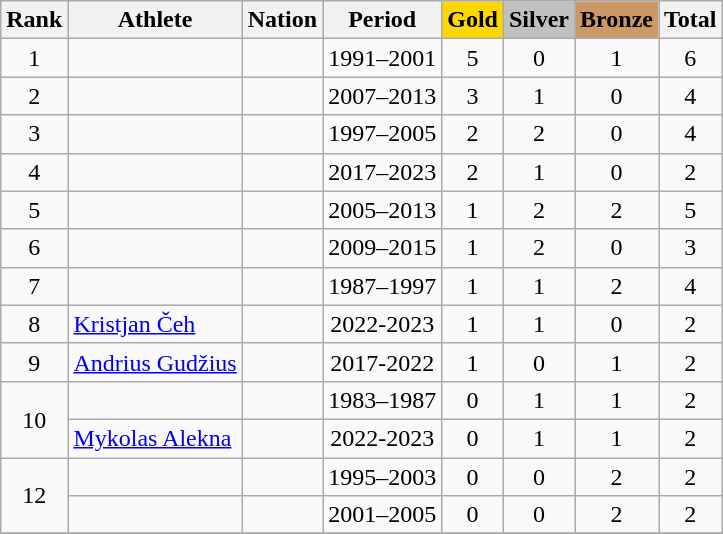<table class="wikitable sortable" style="text-align:center">
<tr>
<th class="unsortable">Rank</th>
<th>Athlete</th>
<th>Nation</th>
<th>Period</th>
<th style="background-color:gold">Gold</th>
<th style="background-color:silver">Silver</th>
<th style="background-color:#cc9966">Bronze</th>
<th>Total</th>
</tr>
<tr>
<td>1</td>
<td align=left></td>
<td align=left></td>
<td>1991–2001</td>
<td>5</td>
<td>0</td>
<td>1</td>
<td>6</td>
</tr>
<tr>
<td>2</td>
<td align=left></td>
<td align=left></td>
<td>2007–2013</td>
<td>3</td>
<td>1</td>
<td>0</td>
<td>4</td>
</tr>
<tr>
<td>3</td>
<td align=left></td>
<td align=left></td>
<td>1997–2005</td>
<td>2</td>
<td>2</td>
<td>0</td>
<td>4</td>
</tr>
<tr>
<td>4</td>
<td align="left"></td>
<td align="left"></td>
<td>2017–2023</td>
<td>2</td>
<td>1</td>
<td>0</td>
<td>2</td>
</tr>
<tr>
<td>5</td>
<td align="left"></td>
<td align="left"></td>
<td>2005–2013</td>
<td>1</td>
<td>2</td>
<td>2</td>
<td>5</td>
</tr>
<tr>
<td>6</td>
<td align="left"></td>
<td align="left"></td>
<td>2009–2015</td>
<td>1</td>
<td>2</td>
<td>0</td>
<td>3</td>
</tr>
<tr>
<td>7</td>
<td align="left"></td>
<td align="left"></td>
<td>1987–1997</td>
<td>1</td>
<td>1</td>
<td>2</td>
<td>4</td>
</tr>
<tr>
<td>8</td>
<td align="left"><a href='#'>Kristjan Čeh</a></td>
<td align="left"></td>
<td>2022-2023</td>
<td>1</td>
<td>1</td>
<td>0</td>
<td>2</td>
</tr>
<tr>
<td>9</td>
<td align="left"><a href='#'>Andrius Gudžius</a></td>
<td align="left"></td>
<td>2017-2022</td>
<td>1</td>
<td>0</td>
<td>1</td>
<td>2</td>
</tr>
<tr>
<td rowspan="2">10</td>
<td align="left"></td>
<td align="left"></td>
<td>1983–1987</td>
<td>0</td>
<td>1</td>
<td>1</td>
<td>2</td>
</tr>
<tr>
<td align="left"><a href='#'>Mykolas Alekna</a></td>
<td align="left"></td>
<td>2022-2023</td>
<td>0</td>
<td>1</td>
<td>1</td>
<td>2</td>
</tr>
<tr>
<td rowspan="2">12</td>
<td align="left"></td>
<td align="left"></td>
<td>1995–2003</td>
<td>0</td>
<td>0</td>
<td>2</td>
<td>2</td>
</tr>
<tr>
<td align="left"></td>
<td align="left"></td>
<td>2001–2005</td>
<td>0</td>
<td>0</td>
<td>2</td>
<td>2</td>
</tr>
<tr>
</tr>
</table>
